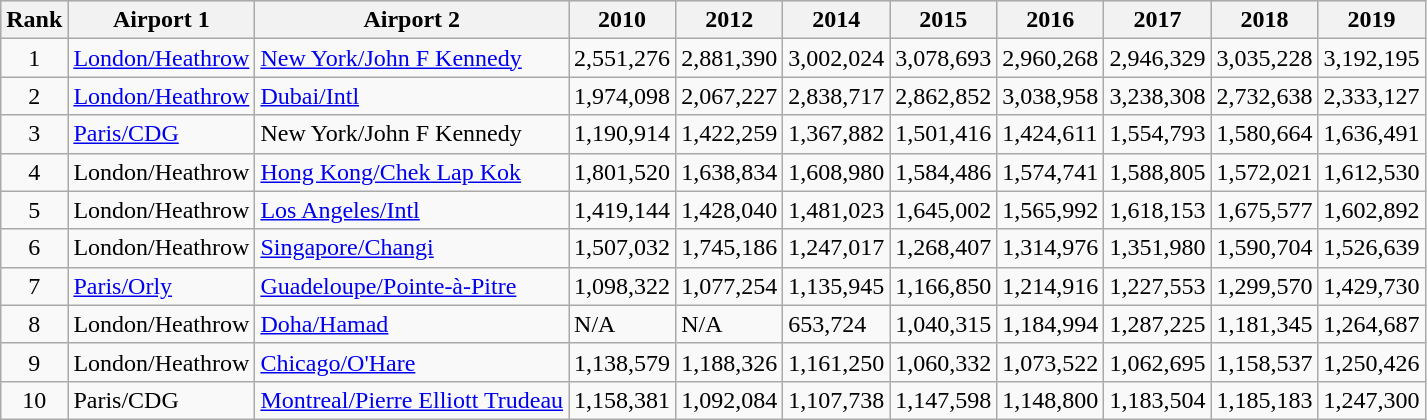<table class="wikitable sortable"   align=>
<tr style="background:lightgrey;">
<th>Rank</th>
<th>Airport 1</th>
<th>Airport 2</th>
<th>2010</th>
<th>2012</th>
<th>2014</th>
<th>2015</th>
<th>2016</th>
<th>2017</th>
<th>2018</th>
<th>2019</th>
</tr>
<tr>
<td align=center>1</td>
<td> <a href='#'>London/Heathrow</a></td>
<td> <a href='#'>New York/John F Kennedy</a></td>
<td>2,551,276</td>
<td>2,881,390</td>
<td>3,002,024</td>
<td>3,078,693</td>
<td>2,960,268</td>
<td>2,946,329</td>
<td>3,035,228</td>
<td>3,192,195</td>
</tr>
<tr>
<td align=center>2</td>
<td> <a href='#'>London/Heathrow</a></td>
<td> <a href='#'>Dubai/Intl</a></td>
<td>1,974,098</td>
<td>2,067,227</td>
<td>2,838,717</td>
<td>2,862,852</td>
<td>3,038,958</td>
<td>3,238,308</td>
<td>2,732,638</td>
<td>2,333,127</td>
</tr>
<tr>
<td align=center>3</td>
<td> <a href='#'>Paris/CDG</a></td>
<td> New York/John F Kennedy</td>
<td>1,190,914 </td>
<td>1,422,259</td>
<td>1,367,882</td>
<td>1,501,416</td>
<td>1,424,611</td>
<td>1,554,793</td>
<td>1,580,664</td>
<td>1,636,491</td>
</tr>
<tr>
<td align=center>4</td>
<td> London/Heathrow</td>
<td> <a href='#'>Hong Kong/Chek Lap Kok</a></td>
<td>1,801,520</td>
<td>1,638,834</td>
<td>1,608,980</td>
<td>1,584,486</td>
<td>1,574,741</td>
<td>1,588,805</td>
<td>1,572,021</td>
<td>1,612,530</td>
</tr>
<tr>
<td align=center>5</td>
<td> London/Heathrow</td>
<td> <a href='#'>Los Angeles/Intl</a></td>
<td>1,419,144</td>
<td>1,428,040</td>
<td>1,481,023</td>
<td>1,645,002</td>
<td>1,565,992</td>
<td>1,618,153</td>
<td>1,675,577</td>
<td>1,602,892</td>
</tr>
<tr>
<td align=center>6</td>
<td> London/Heathrow</td>
<td> <a href='#'>Singapore/Changi</a></td>
<td>1,507,032</td>
<td>1,745,186</td>
<td>1,247,017</td>
<td>1,268,407</td>
<td>1,314,976</td>
<td>1,351,980</td>
<td>1,590,704</td>
<td>1,526,639</td>
</tr>
<tr>
<td align=center>7</td>
<td> <a href='#'>Paris/Orly</a></td>
<td> <a href='#'>Guadeloupe/Pointe-à-Pitre</a></td>
<td>1,098,322</td>
<td>1,077,254</td>
<td>1,135,945</td>
<td>1,166,850</td>
<td>1,214,916</td>
<td>1,227,553</td>
<td>1,299,570</td>
<td>1,429,730</td>
</tr>
<tr>
<td align=center>8</td>
<td> London/Heathrow</td>
<td> <a href='#'>Doha/Hamad</a></td>
<td>N/A</td>
<td>N/A</td>
<td>653,724</td>
<td>1,040,315</td>
<td>1,184,994</td>
<td>1,287,225</td>
<td>1,181,345</td>
<td>1,264,687</td>
</tr>
<tr>
<td align=center>9</td>
<td> London/Heathrow</td>
<td> <a href='#'>Chicago/O'Hare</a></td>
<td>1,138,579</td>
<td>1,188,326</td>
<td>1,161,250</td>
<td>1,060,332</td>
<td>1,073,522</td>
<td>1,062,695</td>
<td>1,158,537</td>
<td>1,250,426</td>
</tr>
<tr>
<td align=center>10</td>
<td> Paris/CDG</td>
<td> <a href='#'>Montreal/Pierre Elliott Trudeau</a></td>
<td>1,158,381</td>
<td>1,092,084</td>
<td>1,107,738</td>
<td>1,147,598</td>
<td>1,148,800</td>
<td>1,183,504</td>
<td>1,185,183</td>
<td>1,247,300<br></td>
</tr>
</table>
